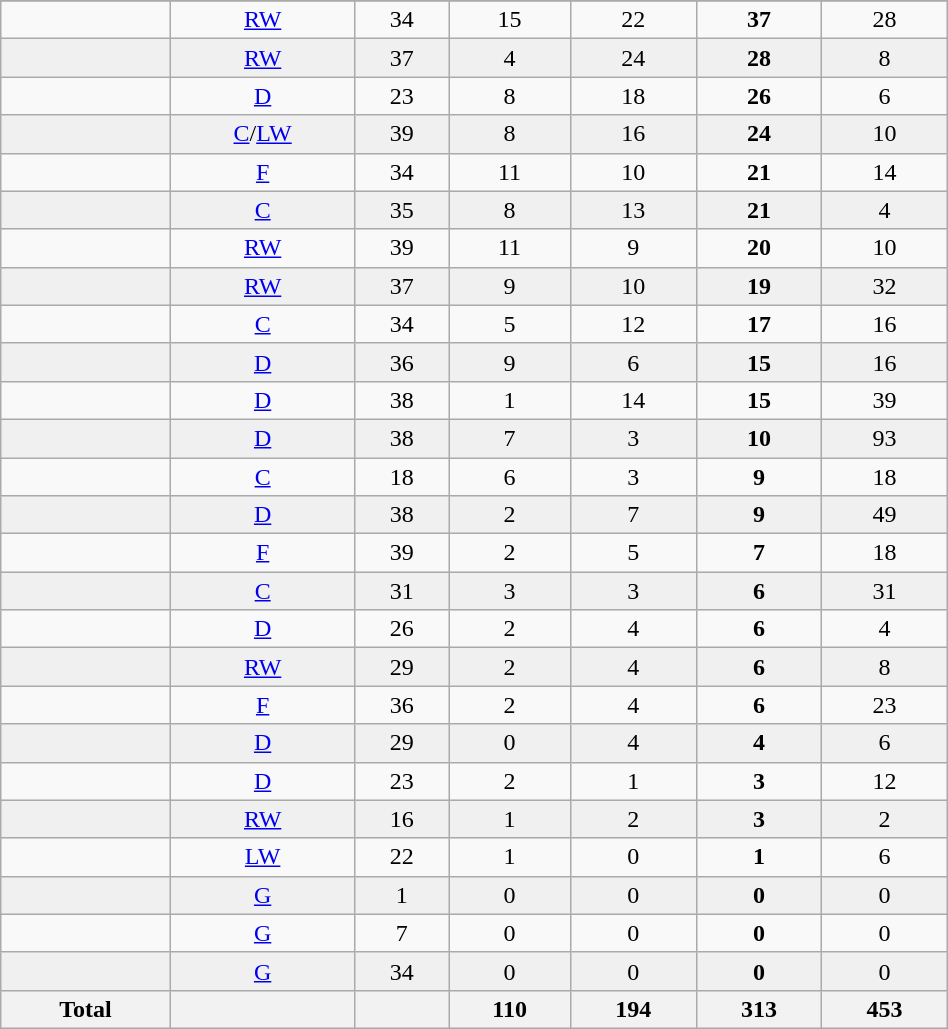<table class="wikitable sortable" width ="50%">
<tr align="center">
</tr>
<tr align="center" bgcolor="">
<td></td>
<td><a href='#'>RW</a></td>
<td>34</td>
<td>15</td>
<td>22</td>
<td><strong>37</strong></td>
<td>28</td>
</tr>
<tr align="center" bgcolor="f0f0f0">
<td></td>
<td><a href='#'>RW</a></td>
<td>37</td>
<td>4</td>
<td>24</td>
<td><strong>28</strong></td>
<td>8</td>
</tr>
<tr align="center" bgcolor="">
<td></td>
<td><a href='#'>D</a></td>
<td>23</td>
<td>8</td>
<td>18</td>
<td><strong>26</strong></td>
<td>6</td>
</tr>
<tr align="center" bgcolor="f0f0f0">
<td></td>
<td><a href='#'>C</a>/<a href='#'>LW</a></td>
<td>39</td>
<td>8</td>
<td>16</td>
<td><strong>24</strong></td>
<td>10</td>
</tr>
<tr align="center" bgcolor="">
<td></td>
<td><a href='#'>F</a></td>
<td>34</td>
<td>11</td>
<td>10</td>
<td><strong>21</strong></td>
<td>14</td>
</tr>
<tr align="center" bgcolor="f0f0f0">
<td></td>
<td><a href='#'>C</a></td>
<td>35</td>
<td>8</td>
<td>13</td>
<td><strong>21</strong></td>
<td>4</td>
</tr>
<tr align="center" bgcolor="">
<td></td>
<td><a href='#'>RW</a></td>
<td>39</td>
<td>11</td>
<td>9</td>
<td><strong>20</strong></td>
<td>10</td>
</tr>
<tr align="center" bgcolor="f0f0f0">
<td></td>
<td><a href='#'>RW</a></td>
<td>37</td>
<td>9</td>
<td>10</td>
<td><strong>19</strong></td>
<td>32</td>
</tr>
<tr align="center" bgcolor="">
<td></td>
<td><a href='#'>C</a></td>
<td>34</td>
<td>5</td>
<td>12</td>
<td><strong>17</strong></td>
<td>16</td>
</tr>
<tr align="center" bgcolor="f0f0f0">
<td></td>
<td><a href='#'>D</a></td>
<td>36</td>
<td>9</td>
<td>6</td>
<td><strong>15</strong></td>
<td>16</td>
</tr>
<tr align="center" bgcolor="">
<td></td>
<td><a href='#'>D</a></td>
<td>38</td>
<td>1</td>
<td>14</td>
<td><strong>15</strong></td>
<td>39</td>
</tr>
<tr align="center" bgcolor="f0f0f0">
<td></td>
<td><a href='#'>D</a></td>
<td>38</td>
<td>7</td>
<td>3</td>
<td><strong>10</strong></td>
<td>93</td>
</tr>
<tr align="center" bgcolor="">
<td></td>
<td><a href='#'>C</a></td>
<td>18</td>
<td>6</td>
<td>3</td>
<td><strong>9</strong></td>
<td>18</td>
</tr>
<tr align="center" bgcolor="f0f0f0">
<td></td>
<td><a href='#'>D</a></td>
<td>38</td>
<td>2</td>
<td>7</td>
<td><strong>9</strong></td>
<td>49</td>
</tr>
<tr align="center" bgcolor="">
<td></td>
<td><a href='#'>F</a></td>
<td>39</td>
<td>2</td>
<td>5</td>
<td><strong>7</strong></td>
<td>18</td>
</tr>
<tr align="center" bgcolor="f0f0f0">
<td></td>
<td><a href='#'>C</a></td>
<td>31</td>
<td>3</td>
<td>3</td>
<td><strong>6</strong></td>
<td>31</td>
</tr>
<tr align="center" bgcolor="">
<td></td>
<td><a href='#'>D</a></td>
<td>26</td>
<td>2</td>
<td>4</td>
<td><strong>6</strong></td>
<td>4</td>
</tr>
<tr align="center" bgcolor="f0f0f0">
<td></td>
<td><a href='#'>RW</a></td>
<td>29</td>
<td>2</td>
<td>4</td>
<td><strong>6</strong></td>
<td>8</td>
</tr>
<tr align="center" bgcolor="">
<td></td>
<td><a href='#'>F</a></td>
<td>36</td>
<td>2</td>
<td>4</td>
<td><strong>6</strong></td>
<td>23</td>
</tr>
<tr align="center" bgcolor="f0f0f0">
<td></td>
<td><a href='#'>D</a></td>
<td>29</td>
<td>0</td>
<td>4</td>
<td><strong>4</strong></td>
<td>6</td>
</tr>
<tr align="center" bgcolor="">
<td></td>
<td><a href='#'>D</a></td>
<td>23</td>
<td>2</td>
<td>1</td>
<td><strong>3</strong></td>
<td>12</td>
</tr>
<tr align="center" bgcolor="f0f0f0">
<td></td>
<td><a href='#'>RW</a></td>
<td>16</td>
<td>1</td>
<td>2</td>
<td><strong>3</strong></td>
<td>2</td>
</tr>
<tr align="center" bgcolor="">
<td></td>
<td><a href='#'>LW</a></td>
<td>22</td>
<td>1</td>
<td>0</td>
<td><strong>1</strong></td>
<td>6</td>
</tr>
<tr align="center" bgcolor="f0f0f0">
<td></td>
<td><a href='#'>G</a></td>
<td>1</td>
<td>0</td>
<td>0</td>
<td><strong>0</strong></td>
<td>0</td>
</tr>
<tr align="center" bgcolor="">
<td></td>
<td><a href='#'>G</a></td>
<td>7</td>
<td>0</td>
<td>0</td>
<td><strong>0</strong></td>
<td>0</td>
</tr>
<tr align="center" bgcolor="f0f0f0">
<td></td>
<td><a href='#'>G</a></td>
<td>34</td>
<td>0</td>
<td>0</td>
<td><strong>0</strong></td>
<td>0</td>
</tr>
<tr>
<th>Total</th>
<th></th>
<th></th>
<th>110</th>
<th>194</th>
<th>313</th>
<th>453</th>
</tr>
</table>
